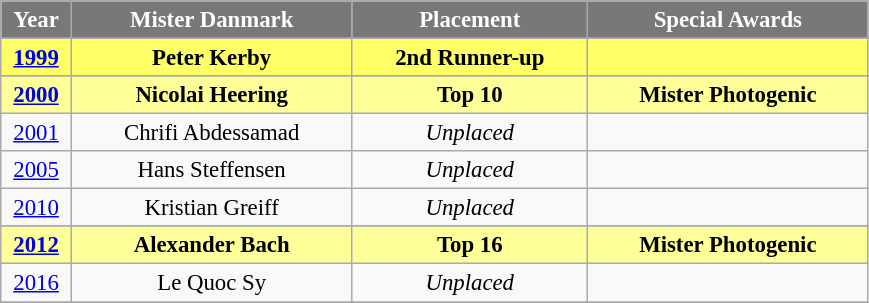<table class="wikitable sortable" style="font-size: 95%; text-align:center">
<tr>
<th width="40" style="background-color:#787878;color:#FFFFFF;">Year</th>
<th width="180" style="background-color:#787878;color:#FFFFFF;">Mister Danmark</th>
<th width="150" style="background-color:#787878;color:#FFFFFF;">Placement</th>
<th width="180" style="background-color:#787878;color:#FFFFFF;">Special Awards</th>
</tr>
<tr>
</tr>
<tr style="background-color:#FFFF66; font-weight: bold">
<td><a href='#'>1999</a></td>
<td>Peter Kerby</td>
<td>2nd Runner-up</td>
<td></td>
</tr>
<tr>
</tr>
<tr style="background-color:#FFFF99; font-weight: bold">
<td><a href='#'>2000</a></td>
<td>Nicolai Heering</td>
<td>Top 10</td>
<td>Mister Photogenic</td>
</tr>
<tr>
<td><a href='#'>2001</a></td>
<td>Chrifi Abdessamad</td>
<td><em>Unplaced</em></td>
<td></td>
</tr>
<tr>
<td><a href='#'>2005</a></td>
<td>Hans Steffensen</td>
<td><em>Unplaced</em></td>
<td></td>
</tr>
<tr>
<td><a href='#'>2010</a></td>
<td>Kristian Greiff</td>
<td><em>Unplaced</em></td>
<td></td>
</tr>
<tr>
</tr>
<tr style="background-color:#FFFF99; font-weight: bold">
<td><a href='#'>2012</a></td>
<td>Alexander Bach</td>
<td>Top 16</td>
<td>Mister Photogenic</td>
</tr>
<tr>
<td><a href='#'>2016</a></td>
<td>Le Quoc Sy</td>
<td><em>Unplaced</em></td>
<td></td>
</tr>
<tr>
</tr>
</table>
